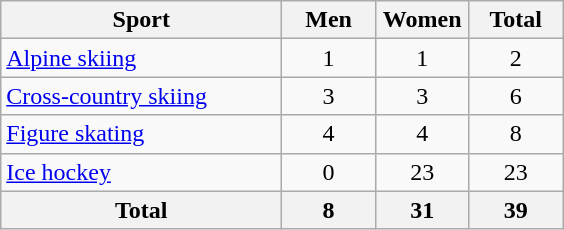<table class="wikitable sortable" style="text-align:center">
<tr>
<th width=180>Sport</th>
<th width=55>Men</th>
<th width=55>Women</th>
<th width=55>Total</th>
</tr>
<tr>
<td align=left><a href='#'>Alpine skiing</a></td>
<td>1</td>
<td>1</td>
<td>2</td>
</tr>
<tr>
<td align=left><a href='#'>Cross-country skiing</a></td>
<td>3</td>
<td>3</td>
<td>6</td>
</tr>
<tr>
<td align=left><a href='#'>Figure skating</a></td>
<td>4</td>
<td>4</td>
<td>8</td>
</tr>
<tr>
<td align=left><a href='#'>Ice hockey</a></td>
<td>0</td>
<td>23</td>
<td>23</td>
</tr>
<tr>
<th>Total</th>
<th>8</th>
<th>31</th>
<th>39</th>
</tr>
</table>
